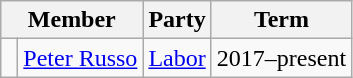<table class="wikitable">
<tr>
<th colspan="2">Member</th>
<th>Party</th>
<th>Term</th>
</tr>
<tr>
<td> </td>
<td><a href='#'>Peter Russo</a></td>
<td><a href='#'>Labor</a></td>
<td>2017–present</td>
</tr>
</table>
